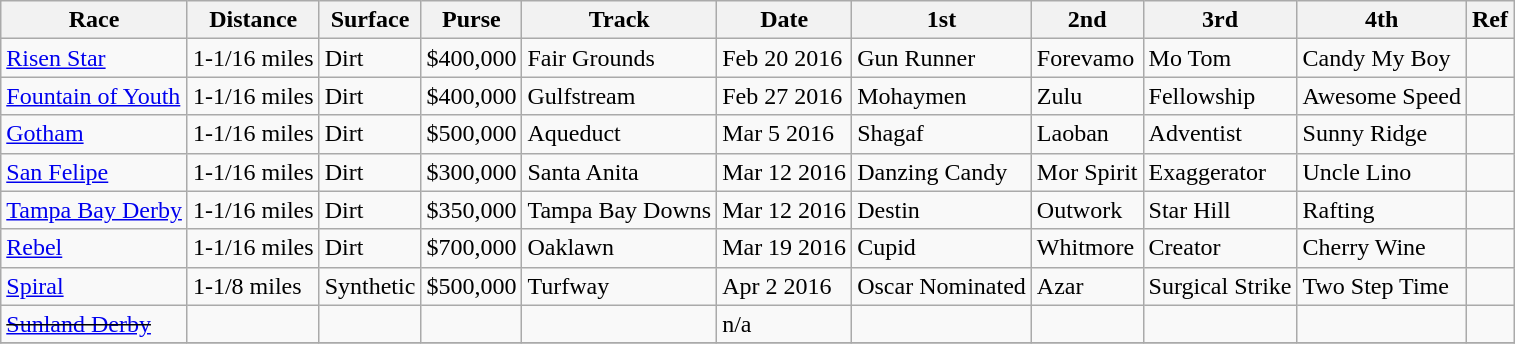<table class="wikitable">
<tr>
<th>Race</th>
<th>Distance</th>
<th>Surface</th>
<th>Purse</th>
<th>Track</th>
<th>Date</th>
<th>1st</th>
<th>2nd</th>
<th>3rd</th>
<th>4th</th>
<th>Ref</th>
</tr>
<tr>
<td><a href='#'>Risen Star</a></td>
<td>1-<span>1/16 miles</span></td>
<td>Dirt</td>
<td align=right>$400,000</td>
<td>Fair Grounds</td>
<td>Feb 20 2016</td>
<td>Gun Runner</td>
<td>Forevamo</td>
<td>Mo Tom</td>
<td>Candy My Boy</td>
<td></td>
</tr>
<tr>
<td><a href='#'>Fountain of Youth</a></td>
<td>1-<span>1/16 miles</span></td>
<td>Dirt</td>
<td align=right>$400,000</td>
<td>Gulfstream</td>
<td>Feb 27 2016</td>
<td>Mohaymen</td>
<td>Zulu</td>
<td>Fellowship</td>
<td>Awesome Speed</td>
<td></td>
</tr>
<tr>
<td><a href='#'>Gotham</a></td>
<td>1-<span>1/16 miles</span></td>
<td>Dirt</td>
<td align=right>$500,000</td>
<td>Aqueduct</td>
<td>Mar 5 2016</td>
<td>Shagaf</td>
<td>Laoban</td>
<td>Adventist</td>
<td>Sunny Ridge</td>
<td></td>
</tr>
<tr>
<td><a href='#'>San Felipe</a></td>
<td>1-<span>1/16 miles</span></td>
<td>Dirt</td>
<td align=right>$300,000</td>
<td>Santa Anita</td>
<td>Mar 12 2016</td>
<td>Danzing Candy</td>
<td>Mor Spirit</td>
<td>Exaggerator</td>
<td>Uncle Lino</td>
<td></td>
</tr>
<tr>
<td><a href='#'>Tampa Bay Derby</a></td>
<td>1-<span>1/16 miles</span></td>
<td>Dirt</td>
<td align=right>$350,000</td>
<td>Tampa Bay Downs</td>
<td>Mar 12 2016</td>
<td>Destin</td>
<td>Outwork</td>
<td>Star Hill</td>
<td>Rafting</td>
<td></td>
</tr>
<tr>
<td><a href='#'>Rebel</a></td>
<td>1-<span>1/16 miles</span></td>
<td>Dirt</td>
<td align=right>$700,000</td>
<td>Oaklawn</td>
<td>Mar 19 2016</td>
<td>Cupid</td>
<td>Whitmore</td>
<td>Creator</td>
<td>Cherry Wine</td>
<td></td>
</tr>
<tr>
<td><a href='#'>Spiral</a></td>
<td>1-<span>1/8 miles</span></td>
<td>Synthetic</td>
<td align=right>$500,000</td>
<td>Turfway</td>
<td>Apr 2 2016</td>
<td>Oscar Nominated</td>
<td>Azar</td>
<td>Surgical Strike</td>
<td>Two Step Time</td>
<td></td>
</tr>
<tr>
<td><s><a href='#'>Sunland Derby</a></s></td>
<td></td>
<td></td>
<td></td>
<td></td>
<td>n/a</td>
<td></td>
<td></td>
<td></td>
<td></td>
<td></td>
</tr>
<tr>
</tr>
</table>
